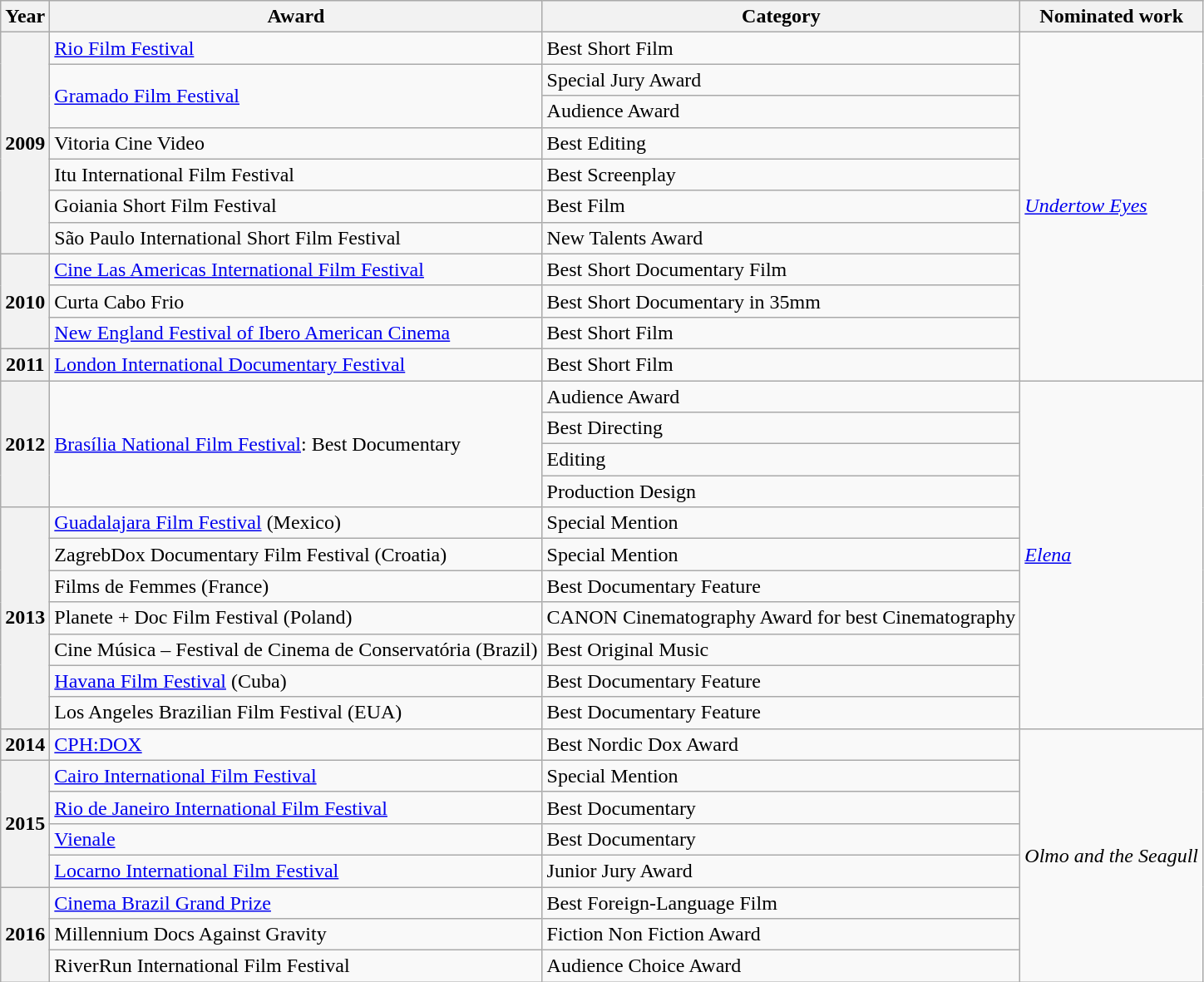<table class="wikitable">
<tr>
<th>Year</th>
<th>Award</th>
<th>Category</th>
<th>Nominated work</th>
</tr>
<tr>
<th rowspan="7">2009</th>
<td><a href='#'>Rio Film Festival</a></td>
<td>Best Short Film</td>
<td rowspan=11><em><a href='#'>Undertow Eyes</a></em></td>
</tr>
<tr>
<td rowspan=2><a href='#'>Gramado Film Festival</a></td>
<td>Special Jury Award</td>
</tr>
<tr>
<td>Audience Award</td>
</tr>
<tr>
<td>Vitoria Cine Video</td>
<td>Best Editing</td>
</tr>
<tr>
<td>Itu International Film Festival</td>
<td>Best Screenplay</td>
</tr>
<tr>
<td>Goiania Short Film Festival</td>
<td>Best Film</td>
</tr>
<tr>
<td>São Paulo International Short Film Festival</td>
<td>New Talents Award</td>
</tr>
<tr>
<th rowspan="3">2010</th>
<td><a href='#'>Cine Las Americas International Film Festival</a></td>
<td>Best Short Documentary Film</td>
</tr>
<tr>
<td>Curta Cabo Frio</td>
<td>Best Short Documentary in 35mm</td>
</tr>
<tr>
<td><a href='#'>New England Festival of Ibero American Cinema</a></td>
<td>Best Short Film</td>
</tr>
<tr>
<th>2011</th>
<td><a href='#'>London International Documentary Festival</a></td>
<td>Best Short Film</td>
</tr>
<tr>
<th rowspan="4">2012</th>
<td rowspan="4"><a href='#'>Brasília National Film Festival</a>: Best Documentary</td>
<td>Audience Award</td>
<td rowspan=11><a href='#'><em>Elena</em></a></td>
</tr>
<tr>
<td>Best Directing</td>
</tr>
<tr>
<td>Editing</td>
</tr>
<tr>
<td>Production Design</td>
</tr>
<tr>
<th rowspan="7">2013</th>
<td><a href='#'>Guadalajara Film Festival</a> (Mexico)</td>
<td>Special Mention</td>
</tr>
<tr>
<td>ZagrebDox Documentary Film Festival (Croatia)</td>
<td>Special Mention</td>
</tr>
<tr>
<td>Films de Femmes (France)</td>
<td>Best Documentary Feature</td>
</tr>
<tr>
<td>Planete + Doc Film Festival (Poland)</td>
<td>CANON Cinematography Award for best Cinematography</td>
</tr>
<tr>
<td>Cine Música – Festival de Cinema de Conservatória (Brazil)</td>
<td>Best Original Music</td>
</tr>
<tr>
<td><a href='#'>Havana Film Festival</a> (Cuba)</td>
<td>Best Documentary Feature</td>
</tr>
<tr>
<td>Los Angeles Brazilian Film Festival (EUA)</td>
<td>Best Documentary Feature</td>
</tr>
<tr>
<th>2014</th>
<td><a href='#'>CPH:DOX</a></td>
<td>Best Nordic Dox Award</td>
<td rowspan="8"><em>Olmo and the Seagull</em></td>
</tr>
<tr>
<th rowspan="4">2015</th>
<td><a href='#'>Cairo International Film Festival</a></td>
<td>Special Mention</td>
</tr>
<tr>
<td><a href='#'>Rio de Janeiro International Film Festival</a></td>
<td>Best Documentary</td>
</tr>
<tr>
<td><a href='#'>Vienale</a></td>
<td>Best Documentary</td>
</tr>
<tr>
<td><a href='#'>Locarno International Film Festival</a></td>
<td>Junior Jury Award</td>
</tr>
<tr>
<th rowspan="3">2016</th>
<td><a href='#'>Cinema Brazil Grand Prize</a></td>
<td>Best Foreign-Language Film</td>
</tr>
<tr>
<td>Millennium Docs Against Gravity</td>
<td>Fiction Non Fiction Award</td>
</tr>
<tr>
<td>RiverRun International Film Festival</td>
<td>Audience Choice Award</td>
</tr>
</table>
